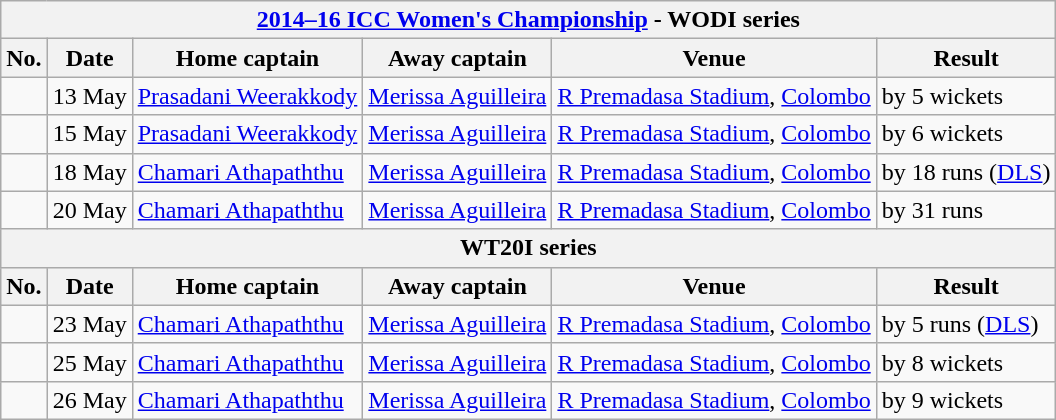<table class="wikitable">
<tr>
<th colspan="9"><a href='#'>2014–16 ICC Women's Championship</a> - WODI series</th>
</tr>
<tr>
<th>No.</th>
<th>Date</th>
<th>Home captain</th>
<th>Away captain</th>
<th>Venue</th>
<th>Result</th>
</tr>
<tr>
<td></td>
<td>13 May</td>
<td><a href='#'>Prasadani Weerakkody</a></td>
<td><a href='#'>Merissa Aguilleira</a></td>
<td><a href='#'>R Premadasa Stadium</a>, <a href='#'>Colombo</a></td>
<td> by 5 wickets</td>
</tr>
<tr>
<td></td>
<td>15 May</td>
<td><a href='#'>Prasadani Weerakkody</a></td>
<td><a href='#'>Merissa Aguilleira</a></td>
<td><a href='#'>R Premadasa Stadium</a>, <a href='#'>Colombo</a></td>
<td> by 6 wickets</td>
</tr>
<tr>
<td></td>
<td>18 May</td>
<td><a href='#'>Chamari Athapaththu</a></td>
<td><a href='#'>Merissa Aguilleira</a></td>
<td><a href='#'>R Premadasa Stadium</a>, <a href='#'>Colombo</a></td>
<td> by 18 runs (<a href='#'>DLS</a>)</td>
</tr>
<tr>
<td></td>
<td>20 May</td>
<td><a href='#'>Chamari Athapaththu</a></td>
<td><a href='#'>Merissa Aguilleira</a></td>
<td><a href='#'>R Premadasa Stadium</a>, <a href='#'>Colombo</a></td>
<td> by 31 runs</td>
</tr>
<tr>
<th colspan="9">WT20I series</th>
</tr>
<tr>
<th>No.</th>
<th>Date</th>
<th>Home captain</th>
<th>Away captain</th>
<th>Venue</th>
<th>Result</th>
</tr>
<tr>
<td></td>
<td>23 May</td>
<td><a href='#'>Chamari Athapaththu</a></td>
<td><a href='#'>Merissa Aguilleira</a></td>
<td><a href='#'>R Premadasa Stadium</a>, <a href='#'>Colombo</a></td>
<td> by 5 runs (<a href='#'>DLS</a>)</td>
</tr>
<tr>
<td></td>
<td>25 May</td>
<td><a href='#'>Chamari Athapaththu</a></td>
<td><a href='#'>Merissa Aguilleira</a></td>
<td><a href='#'>R Premadasa Stadium</a>, <a href='#'>Colombo</a></td>
<td> by 8 wickets</td>
</tr>
<tr>
<td></td>
<td>26 May</td>
<td><a href='#'>Chamari Athapaththu</a></td>
<td><a href='#'>Merissa Aguilleira</a></td>
<td><a href='#'>R Premadasa Stadium</a>, <a href='#'>Colombo</a></td>
<td> by 9 wickets</td>
</tr>
</table>
